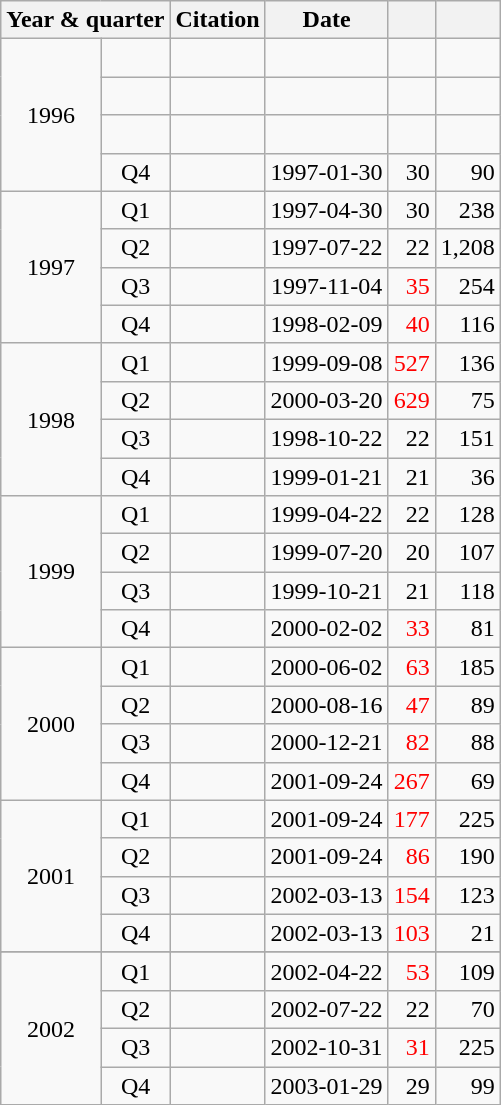<table class="wikitable" style="float:left; text-align:center;">
<tr>
<th scope="col" colspan=2>Year & quarter</th>
<th scope="col">Citation</th>
<th scope="col">Date</th>
<th scope="col"></th>
<th scope="col"></th>
</tr>
<tr>
<td rowspan=4>1996</td>
<td> </td>
<td> </td>
<td> </td>
<td> </td>
<td> </td>
</tr>
<tr>
<td> </td>
<td> </td>
<td> </td>
<td> </td>
<td> </td>
</tr>
<tr>
<td> </td>
<td> </td>
<td> </td>
<td> </td>
<td> </td>
</tr>
<tr>
<td>Q4</td>
<td></td>
<td>1997‑01‑30</td>
<td align=right>30</td>
<td align=right>90</td>
</tr>
<tr>
<td rowspan=4>1997</td>
<td>Q1</td>
<td></td>
<td>1997‑04‑30</td>
<td align=right>30</td>
<td align=right>238</td>
</tr>
<tr>
<td>Q2</td>
<td></td>
<td>1997‑07‑22</td>
<td align=right>22</td>
<td align=right>1,208</td>
</tr>
<tr>
<td>Q3</td>
<td></td>
<td>1997‑11‑04</td>
<td align=right style="color:red">35</td>
<td align=right>254</td>
</tr>
<tr>
<td>Q4</td>
<td></td>
<td>1998‑02‑09</td>
<td align=right style="color:red">40</td>
<td align=right>116</td>
</tr>
<tr>
<td rowspan=4>1998</td>
<td>Q1</td>
<td></td>
<td>1999‑09‑08</td>
<td align=right style="color:red">527</td>
<td align=right>136</td>
</tr>
<tr>
<td>Q2</td>
<td></td>
<td>2000‑03‑20</td>
<td align=right style="color:red">629</td>
<td align=right>75</td>
</tr>
<tr>
<td>Q3</td>
<td></td>
<td>1998‑10‑22</td>
<td align=right>22</td>
<td align=right>151</td>
</tr>
<tr>
<td>Q4</td>
<td></td>
<td>1999‑01‑21</td>
<td align=right>21</td>
<td align=right>36</td>
</tr>
<tr>
<td rowspan=4>1999</td>
<td>Q1</td>
<td></td>
<td>1999‑04‑22</td>
<td align=right>22</td>
<td align=right>128</td>
</tr>
<tr>
<td>Q2</td>
<td></td>
<td>1999‑07‑20</td>
<td align=right>20</td>
<td align=right>107</td>
</tr>
<tr>
<td>Q3</td>
<td></td>
<td>1999‑10‑21</td>
<td align=right>21</td>
<td align=right>118</td>
</tr>
<tr>
<td>Q4</td>
<td></td>
<td>2000‑02‑02</td>
<td align=right style="color:red">33</td>
<td align=right>81</td>
</tr>
<tr>
<td rowspan=4>2000</td>
<td>Q1</td>
<td></td>
<td>2000‑06‑02</td>
<td align=right style="color:red">63</td>
<td align=right>185</td>
</tr>
<tr>
<td>Q2</td>
<td></td>
<td>2000‑08‑16</td>
<td align=right style="color:red">47</td>
<td align=right>89</td>
</tr>
<tr>
<td>Q3</td>
<td></td>
<td>2000-12-21</td>
<td align=right style="color:red">82</td>
<td align=right>88</td>
</tr>
<tr>
<td>Q4</td>
<td></td>
<td>2001‑09‑24</td>
<td align=right style="color:red">267</td>
<td align=right>69</td>
</tr>
<tr>
<td rowspan=4>2001</td>
<td>Q1</td>
<td></td>
<td>2001‑09‑24</td>
<td align=right style="color:red">177</td>
<td align=right>225</td>
</tr>
<tr>
<td>Q2</td>
<td></td>
<td>2001‑09‑24</td>
<td align=right style="color:red">86</td>
<td align=right>190</td>
</tr>
<tr>
<td>Q3</td>
<td></td>
<td>2002‑03‑13</td>
<td align=right style="color:red">154</td>
<td align=right>123</td>
</tr>
<tr>
<td>Q4</td>
<td></td>
<td>2002‑03‑13</td>
<td align=right style="color:red">103</td>
<td align=right>21</td>
</tr>
<tr>
</tr>
<tr>
<td rowspan=4>2002</td>
<td>Q1</td>
<td></td>
<td>2002‑04‑22</td>
<td align=right style="color:red">53</td>
<td align=right>109</td>
</tr>
<tr>
<td>Q2</td>
<td></td>
<td>2002‑07‑22</td>
<td align=right>22</td>
<td align=right>70</td>
</tr>
<tr>
<td>Q3</td>
<td></td>
<td>2002‑10‑31</td>
<td align=right style="color:red">31</td>
<td align=right>225</td>
</tr>
<tr>
<td>Q4</td>
<td></td>
<td>2003‑01‑29</td>
<td align=right>29</td>
<td align=right>99</td>
</tr>
</table>
